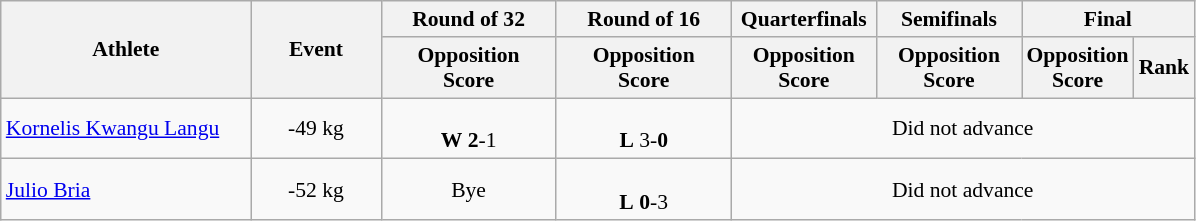<table class=wikitable style="font-size:90%; text-align:center">
<tr>
<th rowspan="2" width="160">Athlete</th>
<th rowspan="2" width="80">Event</th>
<th width="110">Round of 32</th>
<th width="110">Round of 16</th>
<th width="90">Quarterfinals</th>
<th width="90">Semifinals</th>
<th colspan="2" width="100">Final</th>
</tr>
<tr>
<th>Opposition<br>Score</th>
<th>Opposition<br>Score</th>
<th>Opposition<br>Score</th>
<th>Opposition<br>Score</th>
<th>Opposition<br>Score</th>
<th>Rank</th>
</tr>
<tr>
<td align=left><a href='#'>Kornelis Kwangu Langu</a></td>
<td align=centre>-49 kg</td>
<td> <br><strong>W</strong> <strong>2</strong>-1</td>
<td> <br> <strong>L</strong> 3-<strong>0</strong></td>
<td colspan="5" align="center">Did not advance</td>
</tr>
<tr>
<td align=left><a href='#'>Julio Bria</a></td>
<td align=centre>-52 kg</td>
<td>Bye</td>
<td> <br><strong>L</strong> <strong>0</strong>-3</td>
<td colspan="5" align="center">Did not advance</td>
</tr>
</table>
